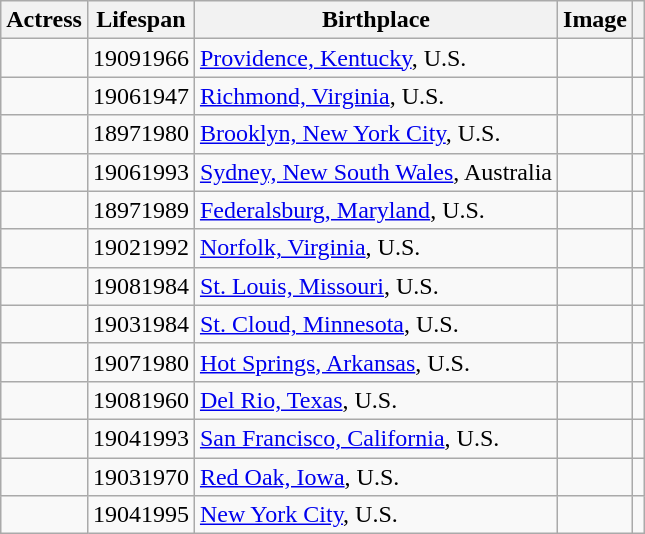<table class="wikitable sortable" style="width:; height:;">
<tr>
<th>Actress</th>
<th>Lifespan</th>
<th>Birthplace</th>
<th class="unsortable">Image</th>
<th class="unsortable"></th>
</tr>
<tr>
<td></td>
<td>19091966</td>
<td><a href='#'>Providence, Kentucky</a>, U.S.</td>
<td></td>
<td align=center></td>
</tr>
<tr>
<td></td>
<td>19061947</td>
<td><a href='#'>Richmond, Virginia</a>, U.S.</td>
<td></td>
<td align=center></td>
</tr>
<tr>
<td></td>
<td>18971980</td>
<td><a href='#'>Brooklyn, New York City</a>, U.S.</td>
<td></td>
<td align=center></td>
</tr>
<tr>
<td> </td>
<td>19061993</td>
<td><a href='#'>Sydney, New South Wales</a>, Australia</td>
<td></td>
<td align=center></td>
</tr>
<tr>
<td></td>
<td>18971989</td>
<td><a href='#'>Federalsburg, Maryland</a>, U.S.</td>
<td></td>
<td align=center></td>
</tr>
<tr>
<td></td>
<td>19021992</td>
<td><a href='#'>Norfolk, Virginia</a>, U.S.</td>
<td></td>
<td align=center></td>
</tr>
<tr>
<td></td>
<td>19081984</td>
<td><a href='#'>St. Louis, Missouri</a>, U.S.</td>
<td></td>
<td align=center></td>
</tr>
<tr>
<td></td>
<td>19031984</td>
<td><a href='#'>St. Cloud, Minnesota</a>, U.S.</td>
<td></td>
<td align=center></td>
</tr>
<tr>
<td></td>
<td>19071980</td>
<td><a href='#'>Hot Springs, Arkansas</a>, U.S.</td>
<td></td>
<td align=center></td>
</tr>
<tr>
<td></td>
<td>19081960</td>
<td><a href='#'>Del Rio, Texas</a>, U.S.</td>
<td></td>
<td align=center></td>
</tr>
<tr>
<td></td>
<td>19041993</td>
<td><a href='#'>San Francisco, California</a>, U.S.</td>
<td></td>
<td align=center></td>
</tr>
<tr>
<td></td>
<td>19031970</td>
<td><a href='#'>Red Oak, Iowa</a>, U.S.</td>
<td></td>
<td align=center></td>
</tr>
<tr>
<td></td>
<td>19041995</td>
<td><a href='#'>New York City</a>, U.S.</td>
<td></td>
<td align=center></td>
</tr>
</table>
